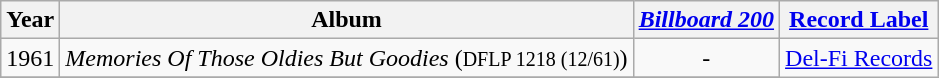<table class="wikitable" style=text-align:center;>
<tr>
<th>Year</th>
<th>Album</th>
<th><em><a href='#'>Billboard 200</a></em></th>
<th><a href='#'>Record Label</a></th>
</tr>
<tr>
<td>1961</td>
<td align=left><em>Memories Of Those Oldies But Goodies</em> (<small>DFLP 1218 (12/61)</small>)</td>
<td>-</td>
<td rowspan="3"><a href='#'>Del-Fi Records</a></td>
</tr>
<tr>
</tr>
</table>
